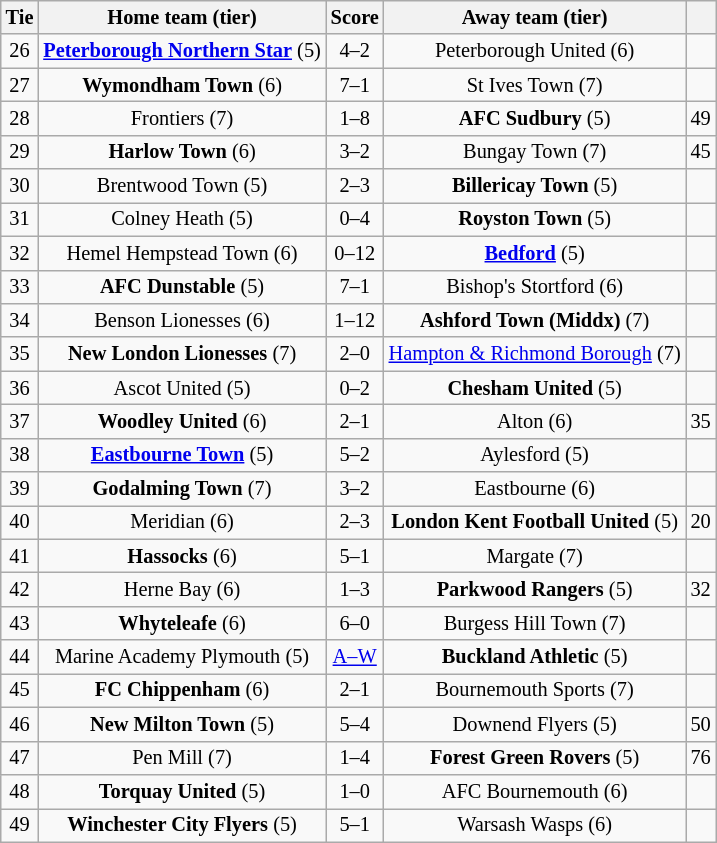<table class="wikitable" style="text-align:center; font-size:85%">
<tr>
<th>Tie</th>
<th>Home team (tier)</th>
<th>Score</th>
<th>Away team (tier)</th>
<th></th>
</tr>
<tr>
<td>26</td>
<td><strong><a href='#'>Peterborough Northern Star</a></strong> (5)</td>
<td>4–2</td>
<td>Peterborough United (6)</td>
<td></td>
</tr>
<tr>
<td>27</td>
<td><strong>Wymondham Town</strong> (6)</td>
<td>7–1</td>
<td>St Ives Town (7)</td>
<td></td>
</tr>
<tr>
<td>28</td>
<td>Frontiers (7)</td>
<td>1–8</td>
<td><strong>AFC Sudbury</strong> (5)</td>
<td>49</td>
</tr>
<tr>
<td>29</td>
<td><strong>Harlow Town</strong> (6)</td>
<td>3–2</td>
<td>Bungay Town (7)</td>
<td>45</td>
</tr>
<tr>
<td>30</td>
<td>Brentwood Town (5)</td>
<td>2–3</td>
<td><strong>Billericay Town</strong> (5)</td>
<td></td>
</tr>
<tr>
<td>31</td>
<td>Colney Heath (5)</td>
<td>0–4</td>
<td><strong>Royston Town</strong> (5)</td>
<td></td>
</tr>
<tr>
<td>32</td>
<td>Hemel Hempstead Town (6)</td>
<td>0–12</td>
<td><strong><a href='#'>Bedford</a></strong> (5)</td>
<td></td>
</tr>
<tr>
<td>33</td>
<td><strong>AFC Dunstable</strong> (5)</td>
<td>7–1</td>
<td>Bishop's Stortford (6)</td>
<td></td>
</tr>
<tr>
<td>34</td>
<td>Benson Lionesses (6)</td>
<td>1–12</td>
<td><strong>Ashford Town (Middx)</strong> (7)</td>
<td></td>
</tr>
<tr>
<td>35</td>
<td><strong>New London Lionesses</strong> (7)</td>
<td>2–0</td>
<td><a href='#'>Hampton & Richmond Borough</a> (7)</td>
<td></td>
</tr>
<tr>
<td>36</td>
<td>Ascot United (5)</td>
<td>0–2</td>
<td><strong>Chesham United</strong> (5)</td>
<td></td>
</tr>
<tr>
<td>37</td>
<td><strong>Woodley United</strong> (6)</td>
<td>2–1</td>
<td>Alton (6)</td>
<td>35</td>
</tr>
<tr>
<td>38</td>
<td><strong><a href='#'>Eastbourne Town</a></strong> (5)</td>
<td>5–2</td>
<td>Aylesford (5)</td>
<td></td>
</tr>
<tr>
<td>39</td>
<td><strong>Godalming Town</strong> (7)</td>
<td>3–2 </td>
<td>Eastbourne (6)</td>
<td></td>
</tr>
<tr>
<td>40</td>
<td>Meridian (6)</td>
<td>2–3</td>
<td><strong>London Kent Football United</strong> (5)</td>
<td>20</td>
</tr>
<tr>
<td>41</td>
<td><strong>Hassocks</strong> (6)</td>
<td>5–1</td>
<td>Margate (7)</td>
<td></td>
</tr>
<tr>
<td>42</td>
<td>Herne Bay (6)</td>
<td>1–3</td>
<td><strong>Parkwood Rangers</strong> (5)</td>
<td>32</td>
</tr>
<tr>
<td>43</td>
<td><strong>Whyteleafe</strong> (6)</td>
<td>6–0</td>
<td>Burgess Hill Town (7)</td>
<td></td>
</tr>
<tr>
<td>44</td>
<td>Marine Academy Plymouth (5)</td>
<td><a href='#'>A–W</a></td>
<td><strong>Buckland Athletic</strong> (5)</td>
<td></td>
</tr>
<tr>
<td>45</td>
<td><strong>FC Chippenham</strong> (6)</td>
<td>2–1</td>
<td>Bournemouth Sports (7)</td>
<td></td>
</tr>
<tr>
<td>46</td>
<td><strong>New Milton Town</strong> (5)</td>
<td>5–4</td>
<td>Downend Flyers (5)</td>
<td>50</td>
</tr>
<tr>
<td>47</td>
<td>Pen Mill (7)</td>
<td>1–4</td>
<td><strong>Forest Green Rovers</strong> (5)</td>
<td>76</td>
</tr>
<tr>
<td>48</td>
<td><strong>Torquay United</strong> (5)</td>
<td>1–0</td>
<td>AFC Bournemouth (6)</td>
<td></td>
</tr>
<tr>
<td>49</td>
<td><strong>Winchester City Flyers</strong> (5)</td>
<td>5–1</td>
<td>Warsash Wasps (6)</td>
<td></td>
</tr>
</table>
